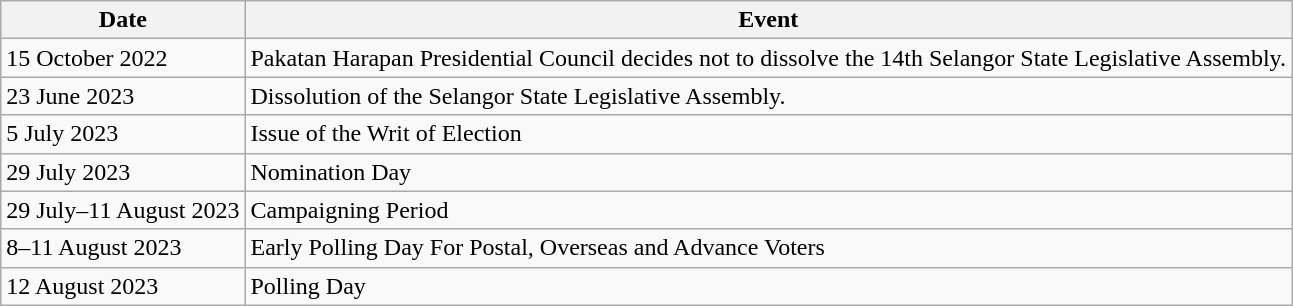<table class="wikitable">
<tr>
<th>Date</th>
<th>Event</th>
</tr>
<tr>
<td>15 October 2022</td>
<td>Pakatan Harapan Presidential Council decides not to dissolve the 14th Selangor State Legislative Assembly.</td>
</tr>
<tr>
<td>23 June 2023</td>
<td>Dissolution of the Selangor State Legislative Assembly.</td>
</tr>
<tr>
<td>5 July 2023</td>
<td>Issue of the Writ of Election</td>
</tr>
<tr>
<td>29 July 2023</td>
<td>Nomination Day</td>
</tr>
<tr>
<td>29 July–11 August 2023</td>
<td>Campaigning Period</td>
</tr>
<tr>
<td>8–11 August 2023</td>
<td>Early Polling Day For Postal, Overseas and Advance Voters</td>
</tr>
<tr>
<td>12 August 2023</td>
<td>Polling Day</td>
</tr>
</table>
